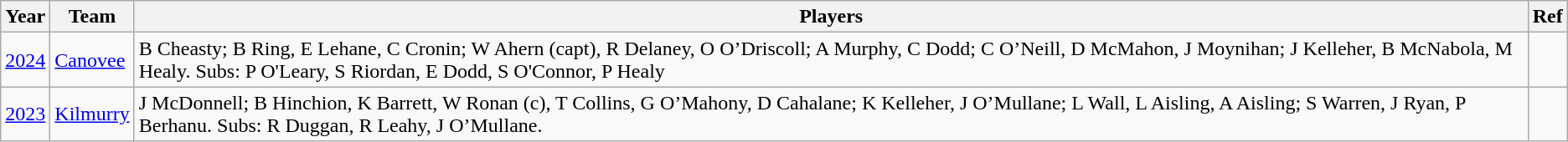<table class="wikitable plainrowheaders sortable">
<tr>
<th scope=col>Year</th>
<th scope=col>Team</th>
<th scope=col class="unsortable">Players</th>
<th scope=col class="unsortable">Ref</th>
</tr>
<tr>
<td style="text-align:center;"><a href='#'>2024</a></td>
<td><a href='#'>Canovee</a></td>
<td>B Cheasty; B Ring, E Lehane, C Cronin; W Ahern (capt), R Delaney, O O’Driscoll; A Murphy, C Dodd; C O’Neill, D McMahon, J Moynihan; J Kelleher, B McNabola, M Healy.  Subs: P O'Leary, S Riordan, E Dodd,  S O'Connor, P Healy</td>
<td></td>
</tr>
<tr>
<td style="text-align:center;"><a href='#'>2023</a></td>
<td><a href='#'>Kilmurry</a></td>
<td>J McDonnell; B Hinchion, K Barrett, W Ronan (c), T Collins, G O’Mahony, D Cahalane; K Kelleher, J O’Mullane; L Wall, L Aisling, A Aisling; S Warren, J Ryan, P Berhanu. Subs: R Duggan, R Leahy, J O’Mullane.</td>
<td></td>
</tr>
</table>
